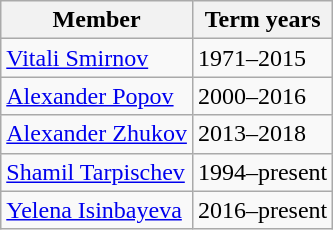<table class=wikitable>
<tr>
<th>Member</th>
<th>Term years</th>
</tr>
<tr>
<td><a href='#'>Vitali Smirnov</a></td>
<td>1971–2015</td>
</tr>
<tr>
<td><a href='#'>Alexander Popov</a></td>
<td>2000–2016</td>
</tr>
<tr>
<td><a href='#'>Alexander Zhukov</a></td>
<td>2013–2018</td>
</tr>
<tr>
<td><a href='#'>Shamil Tarpischev</a></td>
<td>1994–present</td>
</tr>
<tr>
<td><a href='#'>Yelena Isinbayeva</a></td>
<td>2016–present</td>
</tr>
</table>
